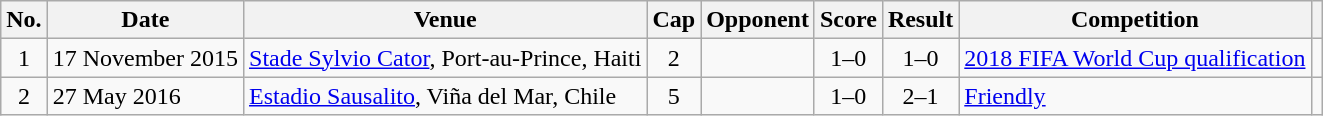<table class="wikitable sortable">
<tr>
<th scope=col>No.</th>
<th scope=col>Date</th>
<th scope=col>Venue</th>
<th scope=col>Cap</th>
<th scope=col>Opponent</th>
<th scope=col>Score</th>
<th scope=col>Result</th>
<th scope=col>Competition</th>
<th scope=col class=unsortable></th>
</tr>
<tr>
<td align=center>1</td>
<td>17 November 2015</td>
<td><a href='#'>Stade Sylvio Cator</a>, Port-au-Prince, Haiti</td>
<td align=center>2</td>
<td></td>
<td align=center>1–0</td>
<td align=center>1–0</td>
<td><a href='#'>2018 FIFA World Cup qualification</a></td>
<td align=center></td>
</tr>
<tr>
<td align=center>2</td>
<td>27 May 2016</td>
<td><a href='#'>Estadio Sausalito</a>, Viña del Mar, Chile</td>
<td align=center>5</td>
<td></td>
<td align=center>1–0</td>
<td align=center>2–1</td>
<td><a href='#'>Friendly</a></td>
<td align=center></td>
</tr>
</table>
